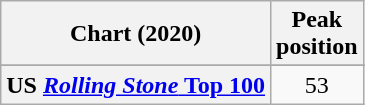<table class="wikitable sortable plainrowheaders" style="text-align:center">
<tr>
<th>Chart (2020)</th>
<th>Peak<br>position</th>
</tr>
<tr>
</tr>
<tr>
</tr>
<tr>
</tr>
<tr>
</tr>
<tr>
</tr>
<tr>
<th scope="row">US <a href='#'><em>Rolling Stone</em> Top 100</a></th>
<td>53</td>
</tr>
</table>
